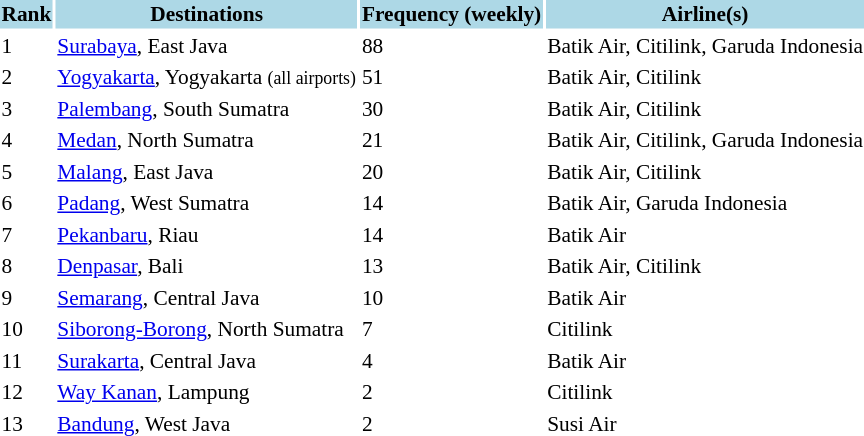<table class="sortable" style="font-size:89%; align=center;">
<tr style="background:lightblue;">
<th>Rank</th>
<th>Destinations</th>
<th>Frequency (weekly)</th>
<th>Airline(s)</th>
</tr>
<tr>
<td>1</td>
<td> <a href='#'>Surabaya</a>, East Java</td>
<td>88</td>
<td>Batik Air, Citilink, Garuda Indonesia</td>
</tr>
<tr>
<td>2</td>
<td> <a href='#'>Yogyakarta</a>, Yogyakarta <small>(all airports)</small></td>
<td>51</td>
<td>Batik Air, Citilink</td>
</tr>
<tr>
<td>3</td>
<td> <a href='#'>Palembang</a>, South Sumatra</td>
<td>30</td>
<td>Batik Air, Citilink</td>
</tr>
<tr>
<td>4</td>
<td> <a href='#'>Medan</a>, North Sumatra</td>
<td>21</td>
<td>Batik Air, Citilink, Garuda Indonesia</td>
</tr>
<tr>
<td>5</td>
<td> <a href='#'>Malang</a>, East Java</td>
<td>20</td>
<td>Batik Air, Citilink</td>
</tr>
<tr>
<td>6</td>
<td> <a href='#'>Padang</a>, West Sumatra</td>
<td>14</td>
<td>Batik Air, Garuda Indonesia</td>
</tr>
<tr>
<td>7</td>
<td> <a href='#'>Pekanbaru</a>, Riau</td>
<td>14</td>
<td>Batik Air</td>
</tr>
<tr>
<td>8</td>
<td> <a href='#'>Denpasar</a>, Bali</td>
<td>13</td>
<td>Batik Air, Citilink</td>
</tr>
<tr>
<td>9</td>
<td> <a href='#'>Semarang</a>, Central Java</td>
<td>10</td>
<td>Batik Air</td>
</tr>
<tr>
<td>10</td>
<td> <a href='#'>Siborong-Borong</a>, North Sumatra</td>
<td>7</td>
<td>Citilink</td>
</tr>
<tr>
<td>11</td>
<td> <a href='#'>Surakarta</a>, Central Java</td>
<td>4</td>
<td>Batik Air</td>
</tr>
<tr>
<td>12</td>
<td> <a href='#'>Way Kanan</a>, Lampung</td>
<td>2</td>
<td>Citilink</td>
</tr>
<tr>
<td>13</td>
<td> <a href='#'>Bandung</a>, West Java</td>
<td>2</td>
<td>Susi Air</td>
</tr>
</table>
